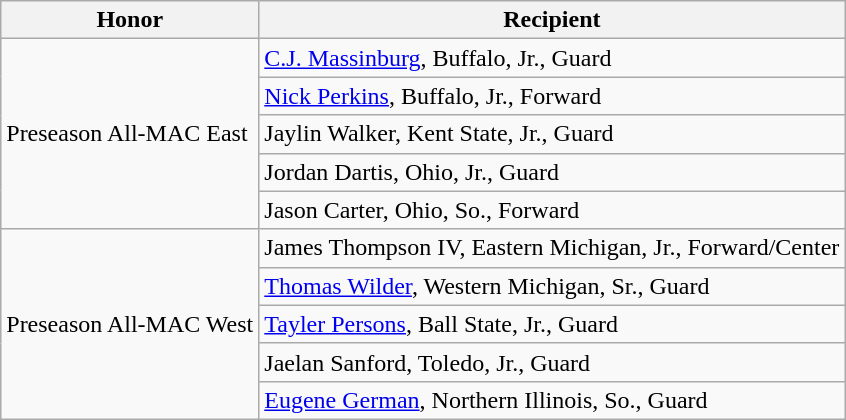<table class="wikitable" border="1">
<tr>
<th>Honor</th>
<th>Recipient</th>
</tr>
<tr>
<td rowspan=5 valign=middle>Preseason All-MAC East</td>
<td><a href='#'>C.J. Massinburg</a>, Buffalo, Jr., Guard</td>
</tr>
<tr>
<td><a href='#'>Nick Perkins</a>, Buffalo, Jr., Forward</td>
</tr>
<tr>
<td>Jaylin Walker, Kent State, Jr., Guard</td>
</tr>
<tr>
<td>Jordan Dartis, Ohio, Jr., Guard</td>
</tr>
<tr>
<td>Jason Carter, Ohio, So., Forward</td>
</tr>
<tr>
<td rowspan=6 valign=middle>Preseason All-MAC West</td>
<td>James Thompson IV, Eastern Michigan, Jr., Forward/Center</td>
</tr>
<tr>
<td><a href='#'>Thomas Wilder</a>, Western Michigan, Sr., Guard</td>
</tr>
<tr>
<td><a href='#'>Tayler Persons</a>, Ball State, Jr., Guard</td>
</tr>
<tr>
<td>Jaelan Sanford, Toledo, Jr., Guard</td>
</tr>
<tr>
<td><a href='#'>Eugene German</a>, Northern Illinois, So., Guard</td>
</tr>
</table>
